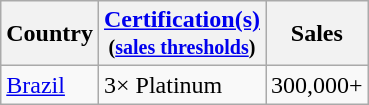<table class="wikitable">
<tr>
<th>Country</th>
<th><a href='#'>Certification(s)</a><br><small>(<a href='#'>sales thresholds</a>)</small></th>
<th>Sales</th>
</tr>
<tr>
<td> <a href='#'>Brazil</a></td>
<td>3× Platinum</td>
<td>300,000+</td>
</tr>
</table>
